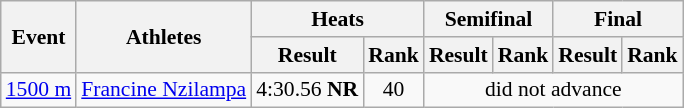<table class="wikitable" border="1" style="font-size:90%">
<tr>
<th rowspan="2">Event</th>
<th rowspan="2">Athletes</th>
<th colspan="2">Heats</th>
<th colspan="2">Semifinal</th>
<th colspan="2">Final</th>
</tr>
<tr>
<th>Result</th>
<th>Rank</th>
<th>Result</th>
<th>Rank</th>
<th>Result</th>
<th>Rank</th>
</tr>
<tr>
<td><a href='#'>1500 m</a></td>
<td><a href='#'>Francine Nzilampa</a></td>
<td align=center>4:30.56 <strong>NR</strong></td>
<td align=center>40</td>
<td align=center colspan=4>did not advance</td>
</tr>
</table>
